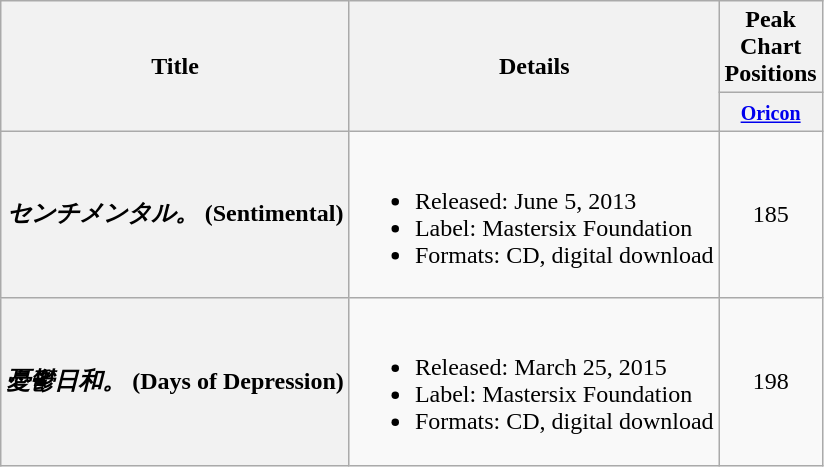<table class="wikitable plainrowheaders">
<tr>
<th rowspan=2>Title</th>
<th rowspan=2>Details</th>
<th colspan=1>Peak Chart Positions</th>
</tr>
<tr>
<th style="width:50px;"><small><a href='#'>Oricon</a></small></th>
</tr>
<tr>
<th scope="row"><em>センチメンタル。</em> (Sentimental)</th>
<td><br><ul><li>Released: June 5, 2013</li><li>Label: Mastersix Foundation</li><li>Formats: CD, digital download</li></ul></td>
<td style="text-align:center;">185</td>
</tr>
<tr>
<th scope="row"><em>憂鬱日和。</em> (Days of Depression)</th>
<td><br><ul><li>Released: March 25, 2015</li><li>Label: Mastersix Foundation</li><li>Formats: CD, digital download</li></ul></td>
<td style="text-align:center;">198</td>
</tr>
</table>
